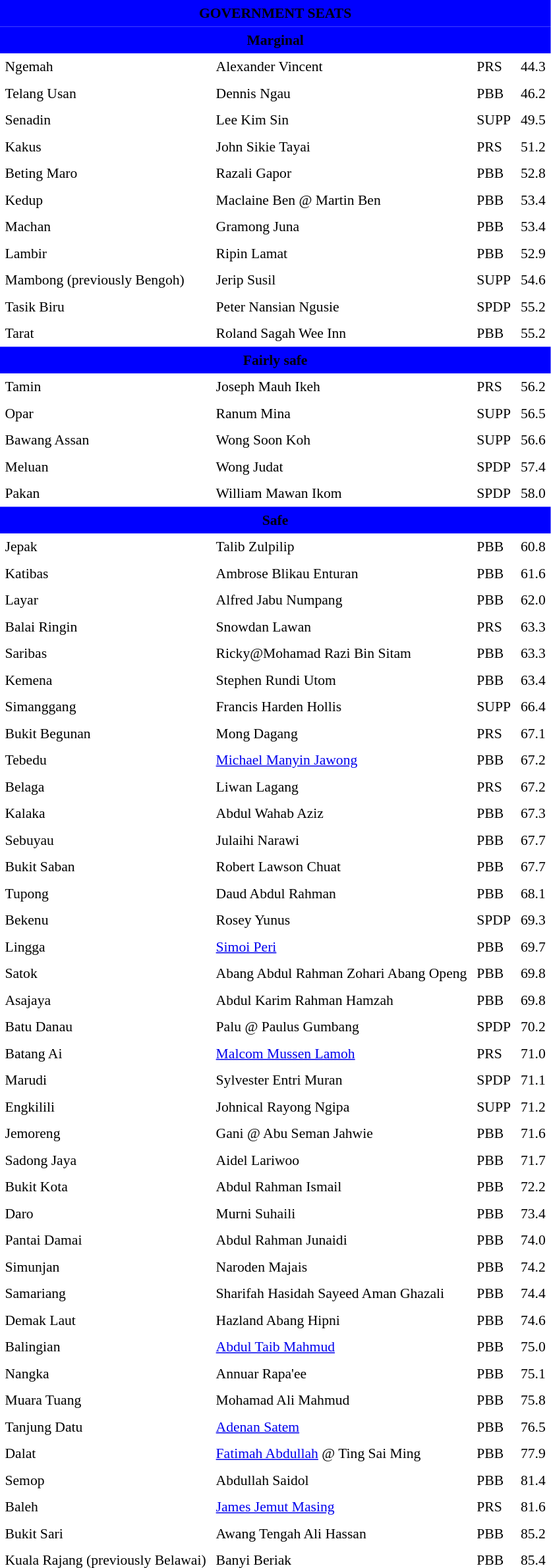<table class="toccolours" style="float:left; margin-right:.5em; margin-top:.4em; font-size:90%;" cellspacing="0" cellpadding="5">
<tr>
<td colspan="4" style="text-align:center; background:blue;"><span><strong>GOVERNMENT SEATS</strong></span></td>
</tr>
<tr>
<td colspan="4" style="text-align:center; background:blue;"><span><strong>Marginal</strong></span></td>
</tr>
<tr>
<td>Ngemah</td>
<td>Alexander Vincent</td>
<td>PRS</td>
<td style="text-align:center;">44.3</td>
</tr>
<tr>
<td>Telang Usan</td>
<td>Dennis Ngau</td>
<td>PBB</td>
<td style="text-align:center;">46.2</td>
</tr>
<tr>
<td>Senadin</td>
<td>Lee Kim Sin</td>
<td>SUPP</td>
<td style="text-align:center;">49.5</td>
</tr>
<tr>
<td>Kakus</td>
<td>John Sikie Tayai</td>
<td>PRS</td>
<td style="text-align:center;">51.2</td>
</tr>
<tr>
<td>Beting Maro</td>
<td>Razali Gapor</td>
<td>PBB</td>
<td style="text-align:center;">52.8</td>
</tr>
<tr>
<td>Kedup</td>
<td>Maclaine Ben @ Martin Ben</td>
<td>PBB</td>
<td style="text-align:center;">53.4</td>
</tr>
<tr>
<td>Machan</td>
<td>Gramong Juna</td>
<td>PBB</td>
<td style="text-align:center;">53.4</td>
</tr>
<tr>
<td>Lambir</td>
<td>Ripin Lamat</td>
<td>PBB</td>
<td style="text-align:center;">52.9</td>
</tr>
<tr>
<td>Mambong (previously Bengoh)</td>
<td>Jerip Susil</td>
<td>SUPP</td>
<td style="text-align:center;">54.6</td>
</tr>
<tr>
<td>Tasik Biru</td>
<td>Peter Nansian Ngusie</td>
<td>SPDP</td>
<td style="text-align:center;">55.2</td>
</tr>
<tr>
<td>Tarat</td>
<td>Roland Sagah Wee Inn</td>
<td>PBB</td>
<td style="text-align:center;">55.2</td>
</tr>
<tr>
<td colspan="4" style="text-align:center; background:blue;"><span><strong>Fairly safe</strong></span></td>
</tr>
<tr>
<td>Tamin</td>
<td>Joseph Mauh Ikeh</td>
<td>PRS</td>
<td style="text-align:center;">56.2</td>
</tr>
<tr>
<td>Opar</td>
<td>Ranum Mina</td>
<td>SUPP</td>
<td style="text-align:center;">56.5</td>
</tr>
<tr>
<td>Bawang Assan</td>
<td>Wong Soon Koh</td>
<td>SUPP</td>
<td style="text-align:center;">56.6</td>
</tr>
<tr>
<td>Meluan</td>
<td>Wong Judat</td>
<td>SPDP</td>
<td style="text-align:center;">57.4</td>
</tr>
<tr>
<td>Pakan</td>
<td>William Mawan Ikom</td>
<td>SPDP</td>
<td style="text-align:center;">58.0</td>
</tr>
<tr>
<td colspan="4" style="text-align:center; background:blue;"><span><strong>Safe</strong></span></td>
</tr>
<tr>
<td>Jepak</td>
<td>Talib Zulpilip</td>
<td>PBB</td>
<td style="text-align:center;">60.8</td>
</tr>
<tr>
<td>Katibas</td>
<td>Ambrose Blikau Enturan</td>
<td>PBB</td>
<td style="text-align:center;">61.6</td>
</tr>
<tr>
<td>Layar</td>
<td>Alfred Jabu Numpang</td>
<td>PBB</td>
<td style="text-align:center;">62.0</td>
</tr>
<tr>
<td>Balai Ringin</td>
<td>Snowdan Lawan</td>
<td>PRS</td>
<td style="text-align:center;">63.3</td>
</tr>
<tr>
<td>Saribas</td>
<td>Ricky@Mohamad Razi Bin Sitam</td>
<td>PBB</td>
<td style="text-align:center;">63.3</td>
</tr>
<tr>
<td>Kemena</td>
<td>Stephen Rundi Utom</td>
<td>PBB</td>
<td style="text-align:center;">63.4</td>
</tr>
<tr>
<td>Simanggang</td>
<td>Francis Harden Hollis</td>
<td>SUPP</td>
<td style="text-align:center;">66.4</td>
</tr>
<tr>
<td>Bukit Begunan</td>
<td>Mong Dagang</td>
<td>PRS</td>
<td style="text-align:center;">67.1</td>
</tr>
<tr>
<td>Tebedu</td>
<td><a href='#'>Michael Manyin Jawong</a></td>
<td>PBB</td>
<td style="text-align:center;">67.2</td>
</tr>
<tr>
<td>Belaga</td>
<td>Liwan Lagang</td>
<td>PRS</td>
<td style="text-align:center;">67.2</td>
</tr>
<tr>
<td>Kalaka</td>
<td>Abdul Wahab Aziz</td>
<td>PBB</td>
<td style="text-align:center;">67.3</td>
</tr>
<tr>
<td>Sebuyau</td>
<td>Julaihi Narawi</td>
<td>PBB</td>
<td style="text-align:center;">67.7</td>
</tr>
<tr>
<td>Bukit Saban</td>
<td>Robert Lawson Chuat</td>
<td>PBB</td>
<td style="text-align:center;">67.7</td>
</tr>
<tr>
<td>Tupong</td>
<td>Daud Abdul Rahman</td>
<td>PBB</td>
<td style="text-align:center;">68.1</td>
</tr>
<tr>
<td>Bekenu</td>
<td>Rosey Yunus</td>
<td>SPDP</td>
<td style="text-align:center;">69.3</td>
</tr>
<tr>
<td>Lingga</td>
<td><a href='#'>Simoi Peri</a></td>
<td>PBB</td>
<td style="text-align:center;">69.7</td>
</tr>
<tr>
<td>Satok</td>
<td>Abang Abdul Rahman Zohari Abang Openg</td>
<td>PBB</td>
<td style="text-align:center;">69.8</td>
</tr>
<tr>
<td>Asajaya</td>
<td>Abdul Karim Rahman Hamzah</td>
<td>PBB</td>
<td style="text-align:center;">69.8</td>
</tr>
<tr>
<td>Batu Danau</td>
<td>Palu @ Paulus Gumbang</td>
<td>SPDP</td>
<td style="text-align:center;">70.2</td>
</tr>
<tr>
<td>Batang Ai</td>
<td><a href='#'>Malcom Mussen Lamoh</a></td>
<td>PRS</td>
<td style="text-align:center;">71.0</td>
</tr>
<tr>
<td>Marudi</td>
<td>Sylvester Entri Muran</td>
<td>SPDP</td>
<td style="text-align:center;">71.1</td>
</tr>
<tr>
<td>Engkilili</td>
<td>Johnical Rayong Ngipa</td>
<td>SUPP</td>
<td style="text-align:center;">71.2</td>
</tr>
<tr>
<td>Jemoreng</td>
<td>Gani @ Abu Seman Jahwie</td>
<td>PBB</td>
<td style="text-align:center;">71.6</td>
</tr>
<tr>
<td>Sadong Jaya</td>
<td>Aidel Lariwoo</td>
<td>PBB</td>
<td style="text-align:center;">71.7</td>
</tr>
<tr>
<td>Bukit Kota</td>
<td>Abdul Rahman Ismail</td>
<td>PBB</td>
<td style="text-align:center;">72.2</td>
</tr>
<tr>
<td>Daro</td>
<td>Murni Suhaili</td>
<td>PBB</td>
<td style="text-align:center;">73.4</td>
</tr>
<tr>
<td>Pantai Damai</td>
<td>Abdul Rahman Junaidi</td>
<td>PBB</td>
<td style="text-align:center;">74.0</td>
</tr>
<tr>
<td>Simunjan</td>
<td>Naroden Majais</td>
<td>PBB</td>
<td style="text-align:center;">74.2</td>
</tr>
<tr>
<td>Samariang</td>
<td>Sharifah Hasidah Sayeed Aman Ghazali</td>
<td>PBB</td>
<td style="text-align:center;">74.4</td>
</tr>
<tr>
<td>Demak Laut</td>
<td>Hazland Abang Hipni</td>
<td>PBB</td>
<td style="text-align:center;">74.6</td>
</tr>
<tr>
<td>Balingian</td>
<td><a href='#'>Abdul Taib Mahmud</a></td>
<td>PBB</td>
<td style="text-align:center;">75.0</td>
</tr>
<tr>
<td>Nangka</td>
<td>Annuar Rapa'ee</td>
<td>PBB</td>
<td style="text-align:center;">75.1</td>
</tr>
<tr>
<td>Muara Tuang</td>
<td>Mohamad Ali Mahmud</td>
<td>PBB</td>
<td style="text-align:center;">75.8</td>
</tr>
<tr>
<td>Tanjung Datu</td>
<td><a href='#'>Adenan Satem</a></td>
<td>PBB</td>
<td style="text-align:center;">76.5</td>
</tr>
<tr>
<td>Dalat</td>
<td><a href='#'>Fatimah Abdullah</a> @ Ting Sai Ming</td>
<td>PBB</td>
<td style="text-align:center;">77.9</td>
</tr>
<tr>
<td>Semop</td>
<td>Abdullah Saidol</td>
<td>PBB</td>
<td style="text-align:center;">81.4</td>
</tr>
<tr>
<td>Baleh</td>
<td><a href='#'>James Jemut Masing</a></td>
<td>PRS</td>
<td style="text-align:center;">81.6</td>
</tr>
<tr>
<td>Bukit Sari</td>
<td>Awang Tengah Ali Hassan</td>
<td>PBB</td>
<td style="text-align:center;">85.2</td>
</tr>
<tr>
<td>Kuala Rajang (previously Belawai)</td>
<td>Banyi Beriak</td>
<td>PBB</td>
<td style="text-align:center;">85.4</td>
</tr>
</table>
